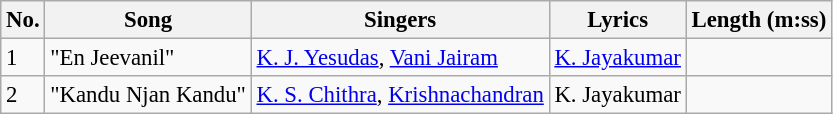<table class="wikitable" style="font-size:95%;">
<tr>
<th>No.</th>
<th>Song</th>
<th>Singers</th>
<th>Lyrics</th>
<th>Length (m:ss)</th>
</tr>
<tr>
<td>1</td>
<td>"En Jeevanil"</td>
<td><a href='#'>K. J. Yesudas</a>, <a href='#'>Vani Jairam</a></td>
<td><a href='#'>K. Jayakumar</a></td>
<td></td>
</tr>
<tr>
<td>2</td>
<td>"Kandu Njan Kandu"</td>
<td><a href='#'>K. S. Chithra</a>, <a href='#'>Krishnachandran</a></td>
<td>K. Jayakumar</td>
<td></td>
</tr>
</table>
